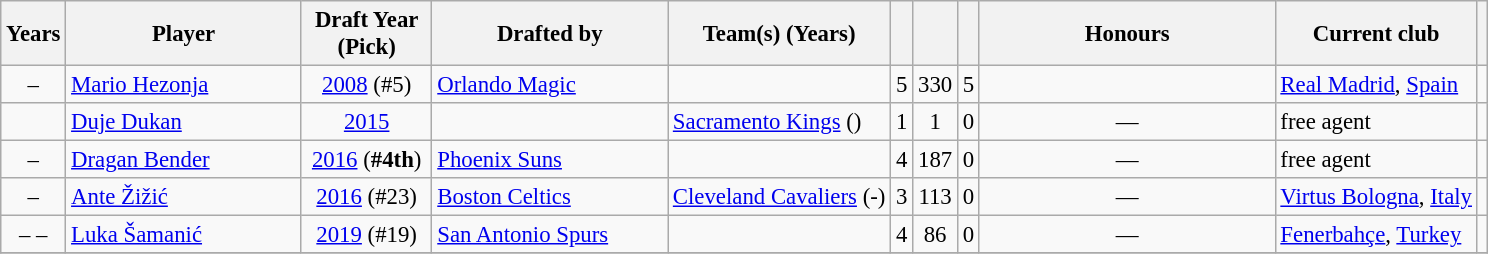<table class="wikitable sortable" style="font-size:95%">
<tr>
<th scope="col">Years</th>
<th scope="col" width="150px">Player</th>
<th scope="col" width="80px">Draft Year (Pick)</th>
<th scope="col" width="150px">Drafted by</th>
<th scope="col">Team(s) (Years)</th>
<th scope="col"></th>
<th scope="col"></th>
<th scope="col"></th>
<th scope="col" width="190px">Honours</th>
<th scope="col">Current club</th>
<th scope="col" class="unsortable"></th>
</tr>
<tr>
<td style="text-align:center">–</td>
<td><a href='#'>Mario Hezonja</a></td>
<td style="text-align:center"><a href='#'>2008</a> (#5)</td>
<td><a href='#'>Orlando Magic</a></td>
<td></td>
<td style="text-align:center">5</td>
<td style="text-align:center">330</td>
<td style="text-align:center">5</td>
<td></td>
<td><a href='#'>Real Madrid</a>, <a href='#'>Spain</a></td>
<td align="center"></td>
</tr>
<tr>
<td style="text-align:center"></td>
<td><a href='#'>Duje Dukan</a></td>
<td style="text-align:center"><a href='#'>2015</a></td>
<td></td>
<td><a href='#'>Sacramento Kings</a> ()</td>
<td style="text-align:center">1</td>
<td style="text-align:center">1</td>
<td style="text-align:center">0</td>
<td style="text-align:center">—</td>
<td>free agent</td>
<td align="center"></td>
</tr>
<tr>
<td style="text-align:center">–</td>
<td><a href='#'>Dragan Bender</a></td>
<td style="text-align:center"><a href='#'>2016</a> (<strong>#4th</strong>)</td>
<td><a href='#'>Phoenix Suns</a></td>
<td></td>
<td style="text-align:center">4</td>
<td style="text-align:center">187</td>
<td style="text-align:center">0</td>
<td style="text-align:center">—</td>
<td>free agent</td>
<td align="center"></td>
</tr>
<tr>
<td style="text-align:center">–</td>
<td><a href='#'>Ante Žižić</a></td>
<td style="text-align:center"><a href='#'>2016</a> (#23)</td>
<td><a href='#'>Boston Celtics</a></td>
<td><a href='#'>Cleveland Cavaliers</a> (-)</td>
<td style="text-align:center">3</td>
<td style="text-align:center">113</td>
<td style="text-align:center">0</td>
<td style="text-align:center">—</td>
<td><a href='#'>Virtus Bologna</a>, <a href='#'>Italy</a></td>
<td align="center"></td>
</tr>
<tr>
<td style="text-align:center">– –</td>
<td><a href='#'>Luka Šamanić</a></td>
<td style="text-align:center"><a href='#'>2019</a> (#19)</td>
<td><a href='#'>San Antonio Spurs</a></td>
<td></td>
<td style="text-align:center">4</td>
<td style="text-align:center">86</td>
<td style="text-align:center">0</td>
<td style="text-align:center">—</td>
<td><a href='#'>Fenerbahçe</a>, <a href='#'>Turkey</a></td>
<td align="center"></td>
</tr>
<tr>
</tr>
</table>
